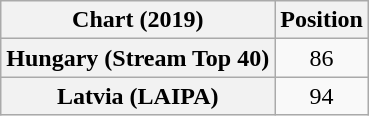<table class="wikitable sortable plainrowheaders" style="text-align:center">
<tr>
<th scope="col">Chart (2019)</th>
<th scope="col">Position</th>
</tr>
<tr>
<th scope="row">Hungary (Stream Top 40)</th>
<td>86</td>
</tr>
<tr>
<th scope="row">Latvia (LAIPA)</th>
<td>94</td>
</tr>
</table>
